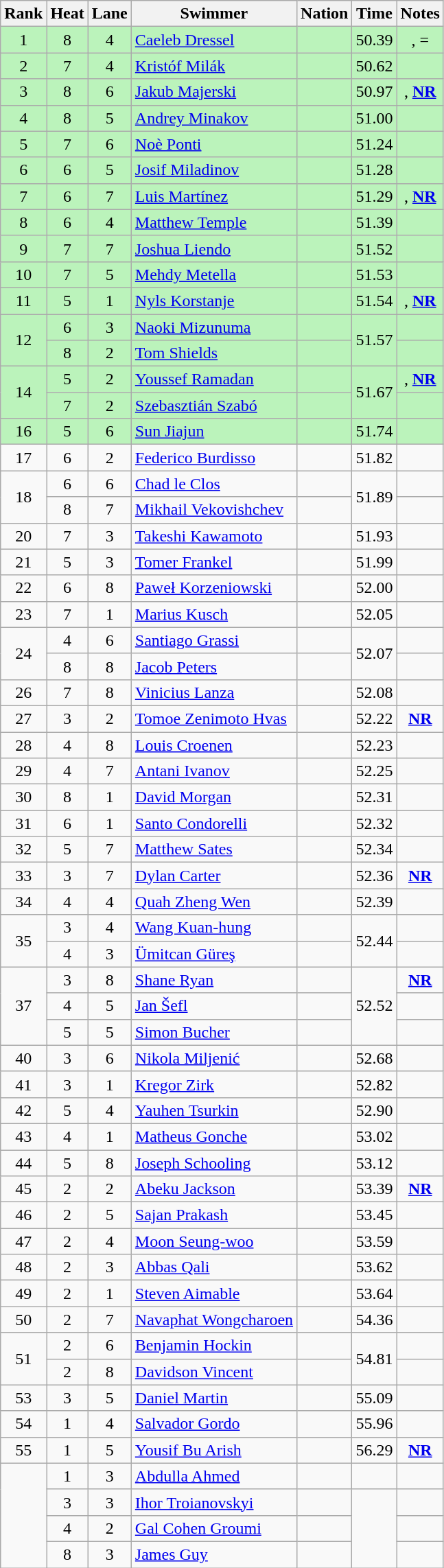<table class="wikitable sortable" style="text-align:center">
<tr>
<th>Rank</th>
<th>Heat</th>
<th>Lane</th>
<th>Swimmer</th>
<th>Nation</th>
<th>Time</th>
<th>Notes</th>
</tr>
<tr bgcolor=bbf3bb>
<td>1</td>
<td>8</td>
<td>4</td>
<td align=left><a href='#'>Caeleb Dressel</a></td>
<td align=left></td>
<td>50.39</td>
<td>, =</td>
</tr>
<tr bgcolor=bbf3bb>
<td>2</td>
<td>7</td>
<td>4</td>
<td align=left><a href='#'>Kristóf Milák</a></td>
<td align=left></td>
<td>50.62</td>
<td></td>
</tr>
<tr bgcolor=bbf3bb>
<td>3</td>
<td>8</td>
<td>6</td>
<td align=left><a href='#'>Jakub Majerski</a></td>
<td align=left></td>
<td>50.97</td>
<td>, <strong><a href='#'>NR</a></strong></td>
</tr>
<tr bgcolor=bbf3bb>
<td>4</td>
<td>8</td>
<td>5</td>
<td align=left><a href='#'>Andrey Minakov</a></td>
<td align=left></td>
<td>51.00</td>
<td></td>
</tr>
<tr bgcolor=bbf3bb>
<td>5</td>
<td>7</td>
<td>6</td>
<td align=left><a href='#'>Noè Ponti</a></td>
<td align=left></td>
<td>51.24</td>
<td></td>
</tr>
<tr bgcolor=bbf3bb>
<td>6</td>
<td>6</td>
<td>5</td>
<td align=left><a href='#'>Josif Miladinov</a></td>
<td align=left></td>
<td>51.28</td>
<td></td>
</tr>
<tr bgcolor=bbf3bb>
<td>7</td>
<td>6</td>
<td>7</td>
<td align=left><a href='#'>Luis Martínez</a></td>
<td align=left></td>
<td>51.29</td>
<td>, <strong><a href='#'>NR</a></strong></td>
</tr>
<tr bgcolor=bbf3bb>
<td>8</td>
<td>6</td>
<td>4</td>
<td align=left><a href='#'>Matthew Temple</a></td>
<td align=left></td>
<td>51.39</td>
<td></td>
</tr>
<tr bgcolor=bbf3bb>
<td>9</td>
<td>7</td>
<td>7</td>
<td align=left><a href='#'>Joshua Liendo</a></td>
<td align=left></td>
<td>51.52</td>
<td></td>
</tr>
<tr bgcolor=bbf3bb>
<td>10</td>
<td>7</td>
<td>5</td>
<td align=left><a href='#'>Mehdy Metella</a></td>
<td align=left></td>
<td>51.53</td>
<td></td>
</tr>
<tr bgcolor=bbf3bb>
<td>11</td>
<td>5</td>
<td>1</td>
<td align=left><a href='#'>Nyls Korstanje</a></td>
<td align=left></td>
<td>51.54</td>
<td>, <strong><a href='#'>NR</a></strong></td>
</tr>
<tr bgcolor=bbf3bb>
<td rowspan=2>12</td>
<td>6</td>
<td>3</td>
<td align=left><a href='#'>Naoki Mizunuma</a></td>
<td align=left></td>
<td rowspan=2>51.57</td>
<td></td>
</tr>
<tr bgcolor=bbf3bb>
<td>8</td>
<td>2</td>
<td align=left><a href='#'>Tom Shields</a></td>
<td align=left></td>
<td></td>
</tr>
<tr bgcolor=bbf3bb>
<td rowspan=2>14</td>
<td>5</td>
<td>2</td>
<td align=left><a href='#'>Youssef Ramadan</a></td>
<td align=left></td>
<td rowspan=2>51.67</td>
<td>, <strong><a href='#'>NR</a></strong></td>
</tr>
<tr bgcolor=bbf3bb>
<td>7</td>
<td>2</td>
<td align=left><a href='#'>Szebasztián Szabó</a></td>
<td align=left></td>
<td></td>
</tr>
<tr bgcolor=bbf3bb>
<td>16</td>
<td>5</td>
<td>6</td>
<td align=left><a href='#'>Sun Jiajun</a></td>
<td align=left></td>
<td>51.74</td>
<td></td>
</tr>
<tr>
<td>17</td>
<td>6</td>
<td>2</td>
<td align=left><a href='#'>Federico Burdisso</a></td>
<td align=left></td>
<td>51.82</td>
<td></td>
</tr>
<tr>
<td rowspan=2>18</td>
<td>6</td>
<td>6</td>
<td align=left><a href='#'>Chad le Clos</a></td>
<td align=left></td>
<td rowspan=2>51.89</td>
<td></td>
</tr>
<tr>
<td>8</td>
<td>7</td>
<td align=left><a href='#'>Mikhail Vekovishchev</a></td>
<td align=left></td>
<td></td>
</tr>
<tr>
<td>20</td>
<td>7</td>
<td>3</td>
<td align=left><a href='#'>Takeshi Kawamoto</a></td>
<td align=left></td>
<td>51.93</td>
<td></td>
</tr>
<tr>
<td>21</td>
<td>5</td>
<td>3</td>
<td align=left><a href='#'>Tomer Frankel</a></td>
<td align=left></td>
<td>51.99</td>
<td></td>
</tr>
<tr>
<td>22</td>
<td>6</td>
<td>8</td>
<td align=left><a href='#'>Paweł Korzeniowski</a></td>
<td align=left></td>
<td>52.00</td>
<td></td>
</tr>
<tr>
<td>23</td>
<td>7</td>
<td>1</td>
<td align=left><a href='#'>Marius Kusch</a></td>
<td align=left></td>
<td>52.05</td>
<td></td>
</tr>
<tr>
<td rowspan=2>24</td>
<td>4</td>
<td>6</td>
<td align=left><a href='#'>Santiago Grassi</a></td>
<td align=left></td>
<td rowspan=2>52.07</td>
<td></td>
</tr>
<tr>
<td>8</td>
<td>8</td>
<td align=left><a href='#'>Jacob Peters</a></td>
<td align=left></td>
<td></td>
</tr>
<tr>
<td>26</td>
<td>7</td>
<td>8</td>
<td align=left><a href='#'>Vinicius Lanza</a></td>
<td align=left></td>
<td>52.08</td>
<td></td>
</tr>
<tr>
<td>27</td>
<td>3</td>
<td>2</td>
<td align=left><a href='#'>Tomoe Zenimoto Hvas</a></td>
<td align=left></td>
<td>52.22</td>
<td><strong><a href='#'>NR</a></strong></td>
</tr>
<tr>
<td>28</td>
<td>4</td>
<td>8</td>
<td align=left><a href='#'>Louis Croenen</a></td>
<td align=left></td>
<td>52.23</td>
<td></td>
</tr>
<tr>
<td>29</td>
<td>4</td>
<td>7</td>
<td align=left><a href='#'>Antani Ivanov</a></td>
<td align=left></td>
<td>52.25</td>
<td></td>
</tr>
<tr>
<td>30</td>
<td>8</td>
<td>1</td>
<td align=left><a href='#'>David Morgan</a></td>
<td align=left></td>
<td>52.31</td>
<td></td>
</tr>
<tr>
<td>31</td>
<td>6</td>
<td>1</td>
<td align=left><a href='#'>Santo Condorelli</a></td>
<td align=left></td>
<td>52.32</td>
<td></td>
</tr>
<tr>
<td>32</td>
<td>5</td>
<td>7</td>
<td align=left><a href='#'>Matthew Sates</a></td>
<td align=left></td>
<td>52.34</td>
<td></td>
</tr>
<tr>
<td>33</td>
<td>3</td>
<td>7</td>
<td align=left><a href='#'>Dylan Carter</a></td>
<td align=left></td>
<td>52.36</td>
<td><strong><a href='#'>NR</a></strong></td>
</tr>
<tr>
<td>34</td>
<td>4</td>
<td>4</td>
<td align=left><a href='#'>Quah Zheng Wen</a></td>
<td align=left></td>
<td>52.39</td>
<td></td>
</tr>
<tr>
<td rowspan=2>35</td>
<td>3</td>
<td>4</td>
<td align=left><a href='#'>Wang Kuan-hung</a></td>
<td align=left></td>
<td rowspan=2>52.44</td>
<td></td>
</tr>
<tr>
<td>4</td>
<td>3</td>
<td align=left><a href='#'>Ümitcan Güreş</a></td>
<td align=left></td>
<td></td>
</tr>
<tr>
<td rowspan=3>37</td>
<td>3</td>
<td>8</td>
<td align=left><a href='#'>Shane Ryan</a></td>
<td align=left></td>
<td rowspan=3>52.52</td>
<td><strong><a href='#'>NR</a></strong></td>
</tr>
<tr>
<td>4</td>
<td>5</td>
<td align=left><a href='#'>Jan Šefl</a></td>
<td align=left></td>
<td></td>
</tr>
<tr>
<td>5</td>
<td>5</td>
<td align=left><a href='#'>Simon Bucher</a></td>
<td align=left></td>
<td></td>
</tr>
<tr>
<td>40</td>
<td>3</td>
<td>6</td>
<td align=left><a href='#'>Nikola Miljenić</a></td>
<td align=left></td>
<td>52.68</td>
<td></td>
</tr>
<tr>
<td>41</td>
<td>3</td>
<td>1</td>
<td align=left><a href='#'>Kregor Zirk</a></td>
<td align=left></td>
<td>52.82</td>
<td></td>
</tr>
<tr>
<td>42</td>
<td>5</td>
<td>4</td>
<td align=left><a href='#'>Yauhen Tsurkin</a></td>
<td align=left></td>
<td>52.90</td>
<td></td>
</tr>
<tr>
<td>43</td>
<td>4</td>
<td>1</td>
<td align=left><a href='#'>Matheus Gonche</a></td>
<td align=left></td>
<td>53.02</td>
<td></td>
</tr>
<tr>
<td>44</td>
<td>5</td>
<td>8</td>
<td align=left><a href='#'>Joseph Schooling</a></td>
<td align=left></td>
<td>53.12</td>
<td></td>
</tr>
<tr>
<td>45</td>
<td>2</td>
<td>2</td>
<td align=left><a href='#'>Abeku Jackson</a></td>
<td align=left></td>
<td>53.39</td>
<td><strong><a href='#'>NR</a></strong></td>
</tr>
<tr>
<td>46</td>
<td>2</td>
<td>5</td>
<td align=left><a href='#'>Sajan Prakash</a></td>
<td align=left></td>
<td>53.45</td>
<td></td>
</tr>
<tr>
<td>47</td>
<td>2</td>
<td>4</td>
<td align=left><a href='#'>Moon Seung-woo</a></td>
<td align=left></td>
<td>53.59</td>
<td></td>
</tr>
<tr>
<td>48</td>
<td>2</td>
<td>3</td>
<td align=left><a href='#'>Abbas Qali</a></td>
<td align=left></td>
<td>53.62</td>
<td></td>
</tr>
<tr>
<td>49</td>
<td>2</td>
<td>1</td>
<td align=left><a href='#'>Steven Aimable</a></td>
<td align=left></td>
<td>53.64</td>
<td></td>
</tr>
<tr>
<td>50</td>
<td>2</td>
<td>7</td>
<td align=left><a href='#'>Navaphat Wongcharoen</a></td>
<td align=left></td>
<td>54.36</td>
<td></td>
</tr>
<tr>
<td rowspan=2>51</td>
<td>2</td>
<td>6</td>
<td align=left><a href='#'>Benjamin Hockin</a></td>
<td align=left></td>
<td rowspan=2>54.81</td>
<td></td>
</tr>
<tr>
<td>2</td>
<td>8</td>
<td align=left><a href='#'>Davidson Vincent</a></td>
<td align=left></td>
<td></td>
</tr>
<tr>
<td>53</td>
<td>3</td>
<td>5</td>
<td align=left><a href='#'>Daniel Martin</a></td>
<td align=left></td>
<td>55.09</td>
<td></td>
</tr>
<tr>
<td>54</td>
<td>1</td>
<td>4</td>
<td align=left><a href='#'>Salvador Gordo</a></td>
<td align=left></td>
<td>55.96</td>
<td></td>
</tr>
<tr>
<td>55</td>
<td>1</td>
<td>5</td>
<td align=left><a href='#'>Yousif Bu Arish</a></td>
<td align=left></td>
<td>56.29</td>
<td><strong><a href='#'>NR</a></strong></td>
</tr>
<tr>
<td rowspan=4></td>
<td>1</td>
<td>3</td>
<td align=left><a href='#'>Abdulla Ahmed</a></td>
<td align=left></td>
<td></td>
<td></td>
</tr>
<tr>
<td>3</td>
<td>3</td>
<td align=left><a href='#'>Ihor Troianovskyi</a></td>
<td align=left></td>
<td rowspan=3></td>
<td></td>
</tr>
<tr>
<td>4</td>
<td>2</td>
<td align=left><a href='#'>Gal Cohen Groumi</a></td>
<td align=left></td>
<td></td>
</tr>
<tr>
<td>8</td>
<td>3</td>
<td align=left><a href='#'>James Guy</a></td>
<td align=left></td>
<td></td>
</tr>
</table>
